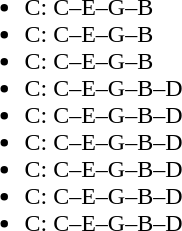<table>
<tr>
<td><br><ul><li>C: C–E–G–B</li><li>C: C–E–G–B</li><li>C: C–E–G–B</li><li>C: C–E–G–B–D</li><li>C: C–E–G–B–D</li><li>C: C–E–G–B–D</li><li>C: C–E–G–B–D</li><li>C: C–E–G–B–D</li><li>C: C–E–G–B–D</li></ul></td>
<th style="width: 50px;"></th>
<td><br><br></td>
</tr>
</table>
